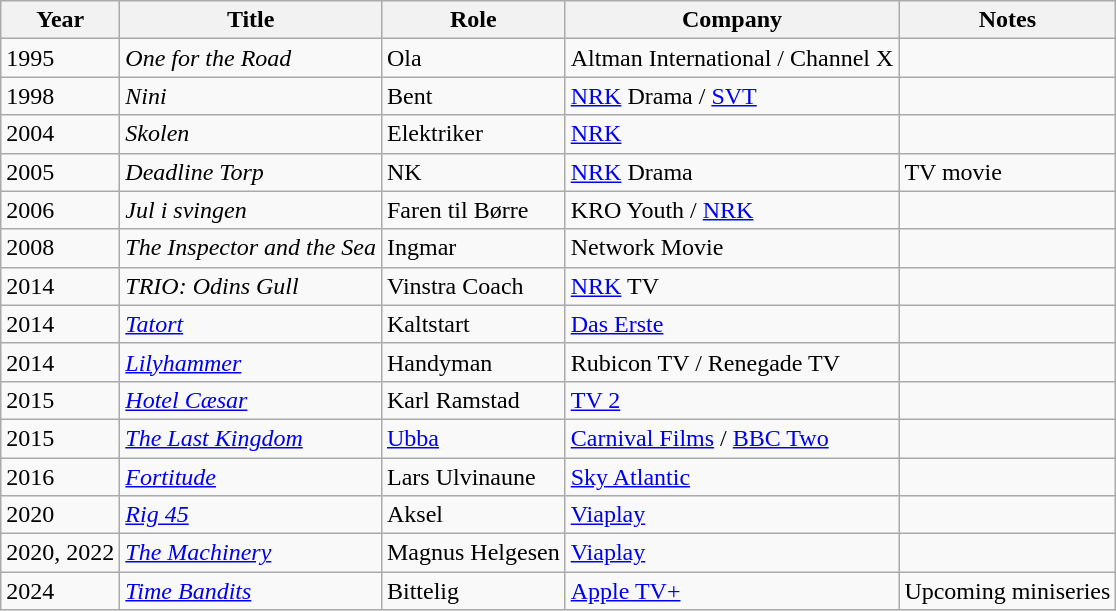<table class="wikitable">
<tr>
<th>Year</th>
<th>Title</th>
<th>Role</th>
<th>Company</th>
<th>Notes</th>
</tr>
<tr>
<td>1995</td>
<td><em>One for the Road</em></td>
<td>Ola</td>
<td>Altman International / Channel X</td>
<td></td>
</tr>
<tr>
<td>1998</td>
<td><em>Nini</em></td>
<td>Bent</td>
<td><a href='#'>NRK</a> Drama / <a href='#'>SVT</a></td>
<td></td>
</tr>
<tr>
<td>2004</td>
<td><em>Skolen</em></td>
<td>Elektriker</td>
<td><a href='#'>NRK</a></td>
<td></td>
</tr>
<tr>
<td>2005</td>
<td><em>Deadline Torp</em></td>
<td>NK</td>
<td><a href='#'>NRK</a> Drama</td>
<td>TV movie</td>
</tr>
<tr>
<td>2006</td>
<td><em>Jul i svingen</em></td>
<td>Faren til Børre</td>
<td>KRO Youth / <a href='#'>NRK</a></td>
<td></td>
</tr>
<tr>
<td>2008</td>
<td><em>The Inspector and the Sea</em></td>
<td>Ingmar</td>
<td>Network Movie</td>
<td></td>
</tr>
<tr>
<td>2014</td>
<td><em>TRIO: Odins Gull</em></td>
<td>Vinstra Coach</td>
<td><a href='#'>NRK</a> TV</td>
<td></td>
</tr>
<tr>
<td>2014</td>
<td><em><a href='#'>Tatort</a></em></td>
<td>Kaltstart</td>
<td><a href='#'>Das Erste</a></td>
<td></td>
</tr>
<tr>
<td>2014</td>
<td><em><a href='#'>Lilyhammer</a></em></td>
<td>Handyman</td>
<td>Rubicon TV / Renegade TV</td>
<td></td>
</tr>
<tr>
<td>2015</td>
<td><em><a href='#'>Hotel Cæsar</a></em></td>
<td>Karl Ramstad</td>
<td><a href='#'>TV 2</a></td>
<td></td>
</tr>
<tr>
<td>2015</td>
<td><em><a href='#'>The Last Kingdom</a></em></td>
<td><a href='#'>Ubba</a></td>
<td><a href='#'>Carnival Films</a> / <a href='#'>BBC Two</a></td>
<td></td>
</tr>
<tr>
<td>2016</td>
<td><em><a href='#'>Fortitude</a></em></td>
<td>Lars Ulvinaune</td>
<td><a href='#'>Sky Atlantic</a></td>
<td></td>
</tr>
<tr>
<td>2020</td>
<td><em><a href='#'>Rig 45</a></em></td>
<td>Aksel</td>
<td><a href='#'>Viaplay</a></td>
<td></td>
</tr>
<tr>
<td>2020, 2022</td>
<td><em><a href='#'>The Machinery</a></em></td>
<td>Magnus Helgesen</td>
<td><a href='#'>Viaplay</a></td>
<td></td>
</tr>
<tr>
<td>2024</td>
<td><em><a href='#'>Time Bandits</a></em></td>
<td>Bittelig</td>
<td><a href='#'>Apple TV+</a></td>
<td>Upcoming miniseries</td>
</tr>
</table>
